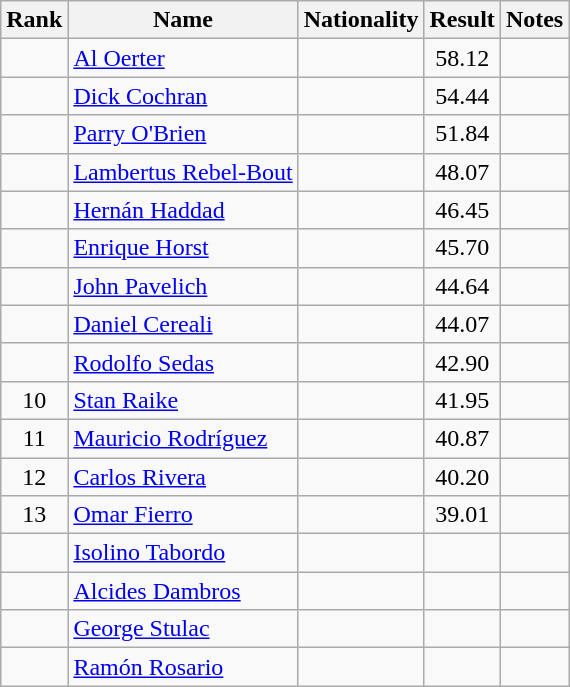<table class="wikitable sortable" style="text-align:center">
<tr>
<th>Rank</th>
<th>Name</th>
<th>Nationality</th>
<th>Result</th>
<th>Notes</th>
</tr>
<tr>
<td></td>
<td align=left><a href='#'>Al Oerter</a></td>
<td align=left></td>
<td>58.12</td>
<td></td>
</tr>
<tr>
<td></td>
<td align=left><a href='#'>Dick Cochran</a></td>
<td align=left></td>
<td>54.44</td>
<td></td>
</tr>
<tr>
<td></td>
<td align=left><a href='#'>Parry O'Brien</a></td>
<td align=left></td>
<td>51.84</td>
<td></td>
</tr>
<tr>
<td></td>
<td align=left><a href='#'>Lambertus Rebel-Bout</a></td>
<td align=left></td>
<td>48.07</td>
<td></td>
</tr>
<tr>
<td></td>
<td align=left><a href='#'>Hernán Haddad</a></td>
<td align=left></td>
<td>46.45</td>
<td></td>
</tr>
<tr>
<td></td>
<td align=left><a href='#'>Enrique Horst</a></td>
<td align=left></td>
<td>45.70</td>
<td></td>
</tr>
<tr>
<td></td>
<td align=left><a href='#'>John Pavelich</a></td>
<td align=left></td>
<td>44.64</td>
<td></td>
</tr>
<tr>
<td></td>
<td align=left><a href='#'>Daniel Cereali</a></td>
<td align=left></td>
<td>44.07</td>
<td></td>
</tr>
<tr>
<td></td>
<td align=left><a href='#'>Rodolfo Sedas</a></td>
<td align=left></td>
<td>42.90</td>
<td></td>
</tr>
<tr>
<td>10</td>
<td align=left><a href='#'>Stan Raike</a></td>
<td align=left></td>
<td>41.95</td>
<td></td>
</tr>
<tr>
<td>11</td>
<td align=left><a href='#'>Mauricio Rodríguez</a></td>
<td align=left></td>
<td>40.87</td>
<td></td>
</tr>
<tr>
<td>12</td>
<td align=left><a href='#'>Carlos Rivera</a></td>
<td align=left></td>
<td>40.20</td>
<td></td>
</tr>
<tr>
<td>13</td>
<td align=left><a href='#'>Omar Fierro</a></td>
<td align=left></td>
<td>39.01</td>
<td></td>
</tr>
<tr>
<td></td>
<td align=left><a href='#'>Isolino Tabordo</a></td>
<td align=left></td>
<td></td>
<td></td>
</tr>
<tr>
<td></td>
<td align=left><a href='#'>Alcides Dambros</a></td>
<td align=left></td>
<td></td>
<td></td>
</tr>
<tr>
<td></td>
<td align=left><a href='#'>George Stulac</a></td>
<td align=left></td>
<td></td>
<td></td>
</tr>
<tr>
<td></td>
<td align=left><a href='#'>Ramón Rosario</a></td>
<td align=left></td>
<td></td>
<td></td>
</tr>
</table>
